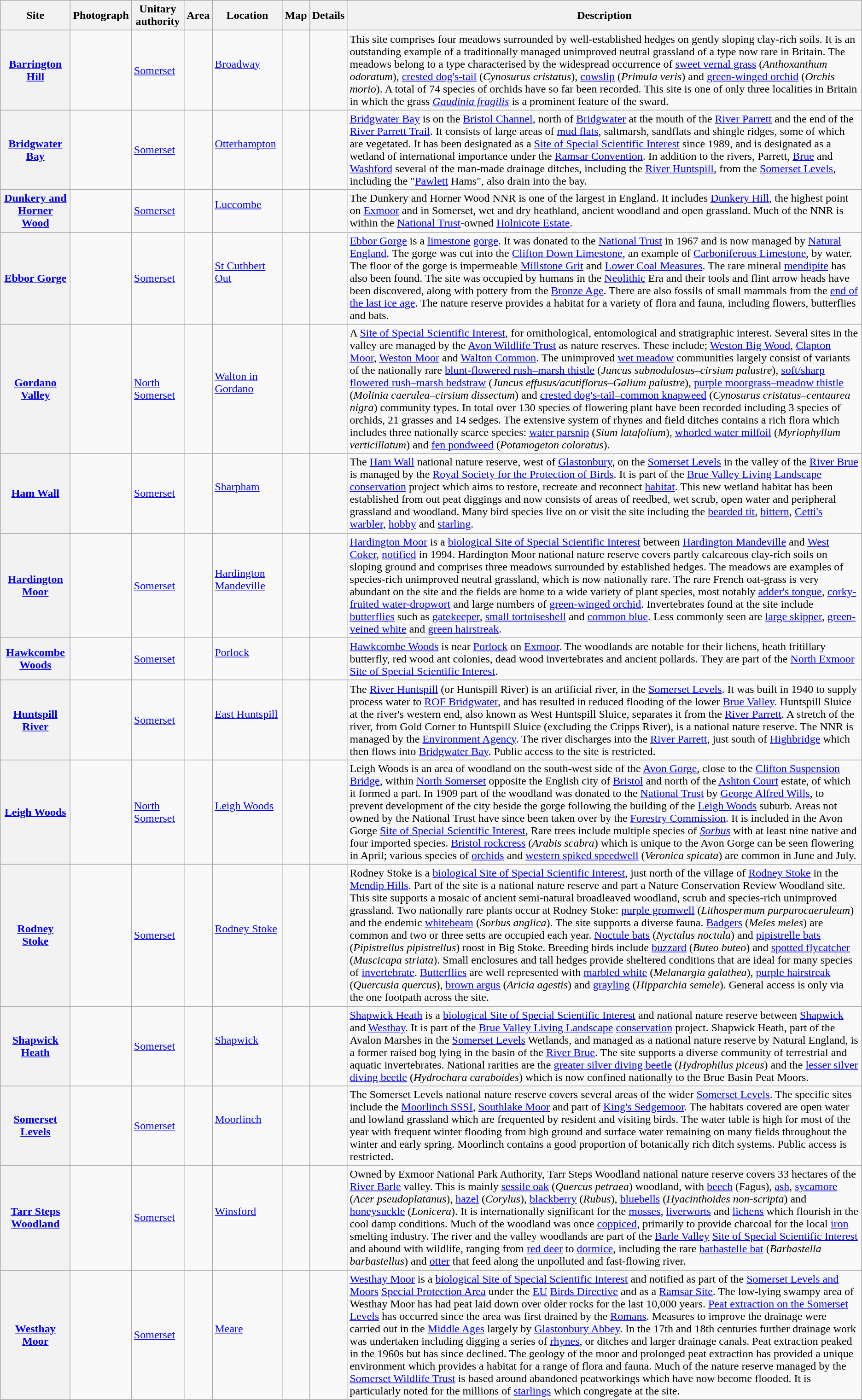<table class="wikitable sortable plainrowheaders" summary="A table listing local nature reserves in Somerset with 9 columns for name, photograph, borough, area, location, map, details, access and description.">
<tr>
<th scope="col">Site</th>
<th scope="col" class="unsortable">Photograph</th>
<th scope="col">Unitary authority</th>
<th scope="col" data-sort-type="number">Area</th>
<th scope="col" class="unsortable">Location</th>
<th scope="col" class="unsortable">Map</th>
<th scope="col" class="unsortable">Details</th>
<th scope="col" class="unsortable">Description</th>
</tr>
<tr>
<th scope="row"><a href='#'>Barrington Hill</a></th>
<td></td>
<td><a href='#'>Somerset</a></td>
<td></td>
<td><a href='#'>Broadway</a><br> <br> </td>
<td></td>
<td></td>
<td>This site comprises four meadows surrounded by well-established hedges on gently sloping clay-rich soils. It is an outstanding example of a traditionally managed unimproved neutral grassland of a type now rare in Britain. The meadows belong to a type characterised by the widespread occurrence of <a href='#'>sweet vernal grass</a> (<em>Anthoxanthum odoratum</em>), <a href='#'>crested dog's-tail</a> (<em>Cynosurus cristatus</em>), <a href='#'>cowslip</a> (<em>Primula veris</em>) and <a href='#'>green-winged orchid</a> (<em>Orchis morio</em>). A total of 74 species of orchids have so far been recorded. This site is one of only three localities in Britain in which the grass <em><a href='#'>Gaudinia fragilis</a></em> is a prominent feature of the sward.</td>
</tr>
<tr>
<th scope="row"><a href='#'>Bridgwater Bay</a></th>
<td></td>
<td><a href='#'>Somerset</a></td>
<td></td>
<td><a href='#'>Otterhampton</a><br> <br> </td>
<td></td>
<td></td>
<td><a href='#'>Bridgwater Bay</a> is on the <a href='#'>Bristol Channel</a>,  north of <a href='#'>Bridgwater</a> at the mouth of the <a href='#'>River Parrett</a> and the end of the <a href='#'>River Parrett Trail</a>. It consists of large areas of <a href='#'>mud flats</a>, saltmarsh, sandflats and shingle ridges, some of which are vegetated. It has been designated as a <a href='#'>Site of Special Scientific Interest</a> since 1989, and is designated as a wetland of international importance under the <a href='#'>Ramsar Convention</a>. In addition to the rivers, Parrett, <a href='#'>Brue</a> and <a href='#'>Washford</a> several of the man-made drainage ditches, including the <a href='#'>River Huntspill</a>, from the <a href='#'>Somerset Levels</a>, including the "<a href='#'>Pawlett</a> Hams", also drain into the bay.</td>
</tr>
<tr>
<th scope="row"><a href='#'>Dunkery and Horner Wood</a></th>
<td></td>
<td><a href='#'>Somerset</a></td>
<td></td>
<td><a href='#'>Luccombe</a><br> <br> </td>
<td></td>
<td></td>
<td>The Dunkery and Horner Wood NNR is one of the largest in England. It includes <a href='#'>Dunkery Hill</a>, the highest point on <a href='#'>Exmoor</a> and in Somerset, wet and dry heathland, ancient woodland and open grassland. Much of the NNR is within the <a href='#'>National Trust</a>-owned <a href='#'>Holnicote Estate</a>.</td>
</tr>
<tr>
<th scope="row"><a href='#'>Ebbor Gorge</a></th>
<td></td>
<td><a href='#'>Somerset</a></td>
<td></td>
<td><a href='#'>St Cuthbert Out</a><br> <br> </td>
<td></td>
<td></td>
<td><a href='#'>Ebbor Gorge</a> is a <a href='#'>limestone</a> <a href='#'>gorge</a>. It was donated to the <a href='#'>National Trust</a> in 1967 and is now managed by <a href='#'>Natural England</a>. The gorge was cut into the <a href='#'>Clifton Down Limestone</a>, an example of <a href='#'>Carboniferous Limestone</a>, by water. The floor of the gorge is impermeable <a href='#'>Millstone Grit</a> and <a href='#'>Lower Coal Measures</a>. The rare mineral <a href='#'>mendipite</a> has also been found. The site was occupied by humans in the <a href='#'>Neolithic</a> Era and their tools and flint arrow heads have been discovered, along with pottery from the <a href='#'>Bronze Age</a>. There are also fossils of small mammals from the <a href='#'>end of the last ice age</a>. The nature reserve provides a habitat for a variety of flora and fauna, including flowers, butterflies and bats.</td>
</tr>
<tr>
<th scope="row"><a href='#'>Gordano Valley</a></th>
<td></td>
<td><a href='#'>North Somerset</a></td>
<td></td>
<td><a href='#'>Walton in Gordano</a> <br> <br> </td>
<td></td>
<td></td>
<td>A <a href='#'>Site of Special Scientific Interest</a>, for ornithological, entomological and stratigraphic interest. Several sites in the valley are managed by the <a href='#'>Avon Wildlife Trust</a> as nature reserves. These include; <a href='#'>Weston Big Wood</a>, <a href='#'>Clapton Moor</a>, <a href='#'>Weston Moor</a> and <a href='#'>Walton Common</a>. The unimproved <a href='#'>wet meadow</a> communities largely consist of variants of the nationally rare <a href='#'>blunt-flowered rush–marsh thistle</a> (<em>Juncus subnodulosus–cirsium palustre</em>), <a href='#'>soft/sharp flowered rush–marsh bedstraw</a> (<em>Juncus effusus/acutiflorus–Galium palustre</em>), <a href='#'>purple moorgrass–meadow thistle</a> (<em>Molinia caerulea–cirsium dissectum</em>) and <a href='#'>crested dog's-tail–common knapweed</a> (<em>Cynosurus cristatus–centaurea nigra</em>) community types. In total over 130 species of flowering plant have been recorded including 3 species of orchids, 21 grasses and 14 sedges. The extensive system of rhynes and field ditches contains a rich flora which includes three nationally scarce species: <a href='#'>water parsnip</a> (<em>Sium latafolium</em>), <a href='#'>whorled water milfoil</a> (<em>Myriophyllum verticillatum</em>) and <a href='#'>fen pondweed</a> (<em>Potamogeton coloratus</em>).</td>
</tr>
<tr>
<th scope="row"><a href='#'>Ham Wall</a></th>
<td></td>
<td><a href='#'>Somerset</a></td>
<td></td>
<td><a href='#'>Sharpham</a><br> <br> </td>
<td></td>
<td></td>
<td>The <a href='#'>Ham Wall</a> national nature reserve,  west of <a href='#'>Glastonbury</a>, on the <a href='#'>Somerset Levels</a> in the valley of the <a href='#'>River Brue</a> is managed by the <a href='#'>Royal Society for the Protection of Birds</a>. It is part of the <a href='#'>Brue Valley Living Landscape</a> <a href='#'>conservation</a> project which aims to restore, recreate and reconnect <a href='#'>habitat</a>. This new wetland habitat has been established from out peat diggings and now consists of areas of reedbed, wet scrub, open water and peripheral grassland and woodland. Many bird species live on or visit the site including the <a href='#'>bearded tit</a>, <a href='#'>bittern</a>, <a href='#'>Cetti's warbler</a>, <a href='#'>hobby</a> and <a href='#'>starling</a>.</td>
</tr>
<tr>
<th scope="row"><a href='#'>Hardington Moor</a></th>
<td></td>
<td><a href='#'>Somerset</a></td>
<td></td>
<td><a href='#'>Hardington Mandeville</a><br> <br> </td>
<td></td>
<td></td>
<td><a href='#'>Hardington Moor</a> is a <a href='#'>biological Site of Special Scientific Interest</a> between <a href='#'>Hardington Mandeville</a> and <a href='#'>West Coker</a>, <a href='#'>notified</a> in 1994. Hardington Moor national nature reserve covers partly calcareous clay-rich soils on sloping ground and comprises three meadows surrounded by established hedges. The meadows are examples of species-rich unimproved neutral grassland, which is now nationally rare. The rare French oat-grass is very abundant on the site and the fields are home to a wide variety of plant species, most notably <a href='#'>adder's tongue</a>, <a href='#'>corky-fruited water-dropwort</a> and large numbers of <a href='#'>green-winged orchid</a>. Invertebrates found at the site include <a href='#'>butterflies</a> such as <a href='#'>gatekeeper</a>, <a href='#'>small tortoiseshell</a> and <a href='#'>common blue</a>. Less commonly seen are <a href='#'>large skipper</a>, <a href='#'>green-veined white</a> and <a href='#'>green hairstreak</a>.</td>
</tr>
<tr>
<th scope="row"><a href='#'>Hawkcombe Woods</a></th>
<td></td>
<td><a href='#'>Somerset</a></td>
<td></td>
<td><a href='#'>Porlock</a><br> <br> </td>
<td></td>
<td></td>
<td><a href='#'>Hawkcombe Woods</a> is near <a href='#'>Porlock</a> on <a href='#'>Exmoor</a>. The  woodlands are notable for their lichens, heath fritillary butterfly, red wood ant colonies, dead wood invertebrates and ancient pollards. They are part of the <a href='#'>North Exmoor</a> <a href='#'>Site of Special Scientific Interest</a>.</td>
</tr>
<tr>
<th scope="row"><a href='#'>Huntspill River</a></th>
<td></td>
<td><a href='#'>Somerset</a></td>
<td></td>
<td><a href='#'>East Huntspill</a><br> <br> </td>
<td></td>
<td></td>
<td>The <a href='#'>River Huntspill</a> (or Huntspill River) is an artificial river, in the <a href='#'>Somerset Levels</a>. It was built in 1940 to supply process water to <a href='#'>ROF Bridgwater</a>, and has resulted in reduced flooding of the lower <a href='#'>Brue Valley</a>. Huntspill Sluice at the river's western end, also known as West Huntspill Sluice, separates it from the <a href='#'>River Parrett</a>. A stretch of the river, from Gold Corner to Huntspill Sluice (excluding the Cripps River), is a national nature reserve. The NNR is managed by the <a href='#'>Environment Agency</a>. The river discharges into the <a href='#'>River Parrett</a>, just south of <a href='#'>Highbridge</a> which then flows into <a href='#'>Bridgwater Bay</a>. Public access to the site is restricted.</td>
</tr>
<tr>
<th scope="row"><a href='#'>Leigh Woods</a></th>
<td></td>
<td><a href='#'>North Somerset</a></td>
<td></td>
<td><a href='#'>Leigh Woods</a><br> <br> </td>
<td></td>
<td></td>
<td>Leigh Woods is an area of woodland on the south-west side of the <a href='#'>Avon Gorge</a>, close to the <a href='#'>Clifton Suspension Bridge</a>, within <a href='#'>North Somerset</a> opposite the English city of <a href='#'>Bristol</a> and north of the <a href='#'>Ashton Court</a> estate, of which it formed a part. In 1909 part of the woodland was donated to the <a href='#'>National Trust</a> by <a href='#'>George Alfred Wills</a>, to prevent development of the city beside the gorge following the building of the <a href='#'>Leigh Woods</a> suburb. Areas not owned by the National Trust have since been taken over by the <a href='#'>Forestry Commission</a>. It is included in the Avon Gorge <a href='#'>Site of Special Scientific Interest</a>, Rare trees include multiple species of <em><a href='#'>Sorbus</a></em> with at least nine native and four imported species. <a href='#'>Bristol rockcress</a> (<em>Arabis scabra</em>) which is unique to the Avon Gorge can be seen flowering in April; various species of <a href='#'>orchids</a> and <a href='#'>western spiked speedwell</a> (<em>Veronica spicata</em>) are common in June and July.</td>
</tr>
<tr>
<th scope="row"><a href='#'>Rodney Stoke</a></th>
<td></td>
<td><a href='#'>Somerset</a></td>
<td></td>
<td><a href='#'>Rodney Stoke</a><br> <br> </td>
<td></td>
<td></td>
<td>Rodney Stoke is a <a href='#'>biological Site of Special Scientific Interest</a>, just north of the village of <a href='#'>Rodney Stoke</a> in the <a href='#'>Mendip Hills</a>. Part of the site is a national nature reserve and part a Nature Conservation Review Woodland site. This site supports a mosaic of ancient semi-natural broadleaved woodland, scrub and species-rich unimproved grassland. Two nationally rare plants occur at Rodney Stoke: <a href='#'>purple gromwell</a> (<em>Lithospermum purpurocaeruleum</em>) and the endemic <a href='#'>whitebeam</a> (<em>Sorbus anglica</em>). The site supports a diverse fauna. <a href='#'>Badgers</a> (<em>Meles meles</em>) are common and two or three setts are occupied each year. <a href='#'>Noctule bats</a> (<em>Nyctalus noctula</em>) and <a href='#'>pipistrelle bats</a> (<em>Pipistrellus pipistrellus</em>) roost in Big Stoke. Breeding birds include <a href='#'>buzzard</a> (<em>Buteo buteo</em>) and <a href='#'>spotted flycatcher</a> (<em>Muscicapa striata</em>). Small enclosures and tall hedges provide sheltered conditions that are ideal for many species of <a href='#'>invertebrate</a>. <a href='#'>Butterflies</a> are well represented with <a href='#'>marbled white</a> (<em>Melanargia galathea</em>), <a href='#'>purple hairstreak</a> (<em>Quercusia quercus</em>), <a href='#'>brown argus</a> (<em>Aricia agestis</em>) and <a href='#'>grayling</a> (<em>Hipparchia semele</em>). General access is only via the one footpath across the site.</td>
</tr>
<tr>
<th scope="row"><a href='#'>Shapwick Heath</a></th>
<td></td>
<td><a href='#'>Somerset</a></td>
<td></td>
<td><a href='#'>Shapwick</a><br> <br> </td>
<td></td>
<td></td>
<td><a href='#'>Shapwick Heath</a> is a <a href='#'>biological Site of Special Scientific Interest</a> and national nature reserve between <a href='#'>Shapwick</a> and <a href='#'>Westhay</a>. It is part of the <a href='#'>Brue Valley Living Landscape</a> <a href='#'>conservation</a> project. Shapwick Heath, part of the Avalon Marshes in the <a href='#'>Somerset Levels</a> Wetlands, and managed as a national nature reserve by Natural England, is a former raised bog lying in the basin of the <a href='#'>River Brue</a>. The site supports a diverse community of terrestrial and aquatic invertebrates. National rarities are the <a href='#'>greater silver diving beetle</a> (<em>Hydrophilus piceus</em>) and the <a href='#'>lesser silver diving beetle</a> (<em>Hydrochara caraboides</em>) which is now confined nationally to the Brue Basin Peat Moors.</td>
</tr>
<tr>
<th scope="row"><a href='#'>Somerset Levels</a></th>
<td></td>
<td><a href='#'>Somerset</a></td>
<td></td>
<td><a href='#'>Moorlinch</a><br> <br> </td>
<td></td>
<td></td>
<td>The Somerset Levels national nature reserve covers several areas of the wider <a href='#'>Somerset Levels</a>. The specific sites include the <a href='#'>Moorlinch SSSI</a>, <a href='#'>Southlake Moor</a> and part of <a href='#'>King's Sedgemoor</a>. The habitats covered are open water and lowland grassland which are frequented by resident and visiting birds. The water table is high for most of the year with frequent winter flooding from high ground and surface water remaining on many fields throughout the winter and early spring. Moorlinch contains a good proportion of botanically rich ditch systems. Public access is restricted.</td>
</tr>
<tr>
<th scope="row"><a href='#'>Tarr Steps Woodland</a></th>
<td></td>
<td><a href='#'>Somerset</a></td>
<td></td>
<td><a href='#'>Winsford</a><br> <br> </td>
<td></td>
<td></td>
<td>Owned by Exmoor National Park Authority, Tarr Steps Woodland national nature reserve covers 33 hectares of the <a href='#'>River Barle</a> valley. This is mainly <a href='#'>sessile oak</a> (<em>Quercus petraea</em>) woodland, with <a href='#'>beech</a> (Fagus), <a href='#'>ash</a>, <a href='#'>sycamore</a> (<em>Acer pseudoplatanus</em>), <a href='#'>hazel</a> (<em>Corylus</em>), <a href='#'>blackberry</a> (<em>Rubus</em>), <a href='#'>bluebells</a> (<em>Hyacinthoides non-scripta</em>) and <a href='#'>honeysuckle</a> (<em>Lonicera</em>). It is internationally significant for the <a href='#'>mosses</a>, <a href='#'>liverworts</a> and <a href='#'>lichens</a> which flourish in the cool damp conditions. Much of the woodland was once <a href='#'>coppiced</a>, primarily to provide charcoal for the local <a href='#'>iron</a> smelting industry.  The river and the valley woodlands are part of the <a href='#'>Barle Valley</a> <a href='#'>Site of Special Scientific Interest</a> and abound with wildlife, ranging from <a href='#'>red deer</a> to <a href='#'>dormice</a>, including the rare <a href='#'>barbastelle bat</a> (<em>Barbastella barbastellus</em>) and <a href='#'>otter</a> that feed along the unpolluted and fast-flowing river.</td>
</tr>
<tr>
<th scope="row"><a href='#'>Westhay Moor</a></th>
<td></td>
<td><a href='#'>Somerset</a></td>
<td></td>
<td><a href='#'>Meare</a><br> <br> </td>
<td></td>
<td></td>
<td><a href='#'>Westhay Moor</a> is a <a href='#'>biological Site of Special Scientific Interest</a> and notified as part of the <a href='#'>Somerset Levels and Moors</a> <a href='#'>Special Protection Area</a> under the <a href='#'>EU</a> <a href='#'>Birds Directive</a> and as a <a href='#'>Ramsar Site</a>. The low-lying swampy area of Westhay Moor has had peat laid down over older rocks for the last 10,000 years. <a href='#'>Peat extraction on the Somerset Levels</a> has occurred since the area was first drained by the <a href='#'>Romans</a>. Measures to improve the drainage were carried out in the <a href='#'>Middle Ages</a> largely by <a href='#'>Glastonbury Abbey</a>. In the 17th and 18th centuries further drainage work was undertaken including digging a series of <a href='#'>rhynes</a>, or ditches and larger drainage canals. Peat extraction peaked in the 1960s but has since declined. The geology of the moor and prolonged peat extraction has provided a unique environment which provides a habitat for a range of flora and fauna. Much of the nature reserve managed by the <a href='#'>Somerset Wildlife Trust</a> is based around abandoned peatworkings which have now become flooded. It is particularly noted for the millions of <a href='#'>starlings</a> which congregate at the site.</td>
</tr>
</table>
